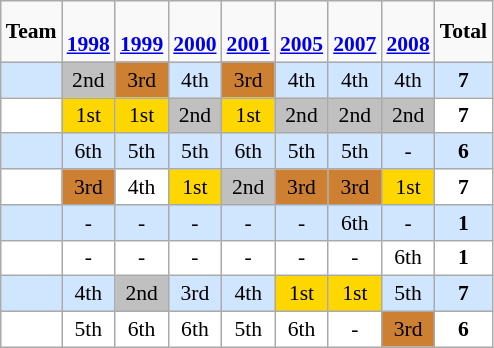<table class="wikitable" style="text-align:center; font-size:90%">
<tr bgcolor=>
<td><strong>Team</strong></td>
<td><strong><br><a href='#'>1998</a></strong></td>
<td><strong><br><a href='#'>1999</a></strong></td>
<td><strong><br><a href='#'>2000</a></strong></td>
<td><strong><br><a href='#'>2001</a></strong></td>
<td><strong><br><a href='#'>2005</a></strong></td>
<td><strong><br><a href='#'>2007</a></strong></td>
<td><strong><br><a href='#'>2008</a></strong></td>
<td><strong>Total</strong></td>
</tr>
<tr style="background: #D0E6FF">
<td align=left></td>
<td style="background: silver">2nd</td>
<td style="background:#CD7F32">3rd</td>
<td>4th</td>
<td style="background:#CD7F32">3rd</td>
<td>4th</td>
<td>4th</td>
<td>4th</td>
<td><strong>7</strong></td>
</tr>
<tr style="background: #FFFFFF">
<td align=left></td>
<td style="background: gold">1st</td>
<td style="background: gold">1st</td>
<td style="background: silver">2nd</td>
<td style="background: gold">1st</td>
<td style="background: silver">2nd</td>
<td style="background: silver">2nd</td>
<td style="background: silver">2nd</td>
<td><strong>7</strong></td>
</tr>
<tr style="background: #D0E6FF">
<td align=left></td>
<td>6th</td>
<td>5th</td>
<td>5th</td>
<td>6th</td>
<td>5th</td>
<td>5th</td>
<td>-</td>
<td><strong>6</strong></td>
</tr>
<tr style="background: #FFFFFF">
<td align=left></td>
<td style="background:#CD7F32">3rd</td>
<td>4th</td>
<td style="background: gold">1st</td>
<td style="background: silver">2nd</td>
<td style="background:#CD7F32">3rd</td>
<td style="background:#CD7F32">3rd</td>
<td style="background: gold">1st</td>
<td><strong>7</strong></td>
</tr>
<tr style="background: #D0E6FF">
<td align=left></td>
<td>-</td>
<td>-</td>
<td>-</td>
<td>-</td>
<td>-</td>
<td>6th</td>
<td>-</td>
<td><strong>1</strong></td>
</tr>
<tr style="background: #FFFFFF">
<td align=left></td>
<td>-</td>
<td>-</td>
<td>-</td>
<td>-</td>
<td>-</td>
<td>-</td>
<td>6th</td>
<td><strong>1</strong></td>
</tr>
<tr style="background: #D0E6FF">
<td align=left></td>
<td>4th</td>
<td style="background: silver">2nd</td>
<td style="background: bronze">3rd</td>
<td>4th</td>
<td style="background: gold">1st</td>
<td style="background: gold">1st</td>
<td>5th</td>
<td><strong>7</strong></td>
</tr>
<tr style="background: #FFFFFF">
<td align=left></td>
<td>5th</td>
<td>6th</td>
<td>6th</td>
<td>5th</td>
<td>6th</td>
<td>-</td>
<td style="background:#CD7F32">3rd</td>
<td><strong>6</strong></td>
</tr>
</table>
